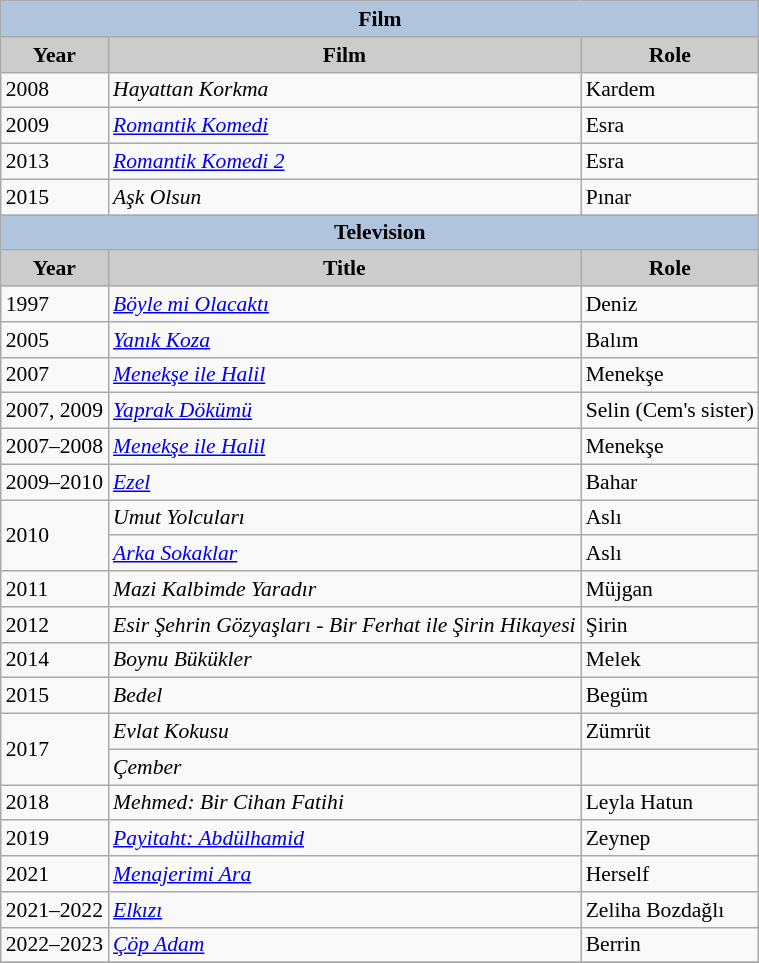<table class="wikitable" border="1" style="font-size: 90%;" ;>
<tr style="text-align:center;">
<th colspan=4 style="background:#b0c4de;">Film</th>
</tr>
<tr style="text-align:center;">
<th style="background:#ccc;">Year</th>
<th style="background:#ccc;">Film</th>
<th style="background:#ccc;">Role</th>
</tr>
<tr>
<td>2008</td>
<td><em>Hayattan Korkma</em></td>
<td>Kardem</td>
</tr>
<tr>
<td>2009</td>
<td><em><a href='#'>Romantik Komedi</a></em></td>
<td>Esra</td>
</tr>
<tr>
<td>2013</td>
<td><em><a href='#'>Romantik Komedi 2</a></em></td>
<td>Esra</td>
</tr>
<tr>
<td>2015</td>
<td><em>Aşk Olsun</em></td>
<td>Pınar</td>
</tr>
<tr>
<th colspan=4 style="background:#b0c4de;">Television</th>
</tr>
<tr style="text-align:center;">
<th style="background:#ccc;">Year</th>
<th style="background:#ccc;">Title</th>
<th style="background:#ccc;">Role</th>
</tr>
<tr>
<td>1997</td>
<td><em><a href='#'>Böyle mi Olacaktı</a></em></td>
<td>Deniz</td>
</tr>
<tr>
<td>2005</td>
<td><em><a href='#'>Yanık Koza</a></em></td>
<td>Balım</td>
</tr>
<tr>
<td>2007</td>
<td><em><a href='#'>Menekşe ile Halil</a></em></td>
<td>Menekşe</td>
</tr>
<tr>
<td>2007, 2009</td>
<td><em><a href='#'>Yaprak Dökümü</a></em></td>
<td>Selin (Cem's sister)</td>
</tr>
<tr>
<td>2007–2008</td>
<td><em><a href='#'>Menekşe ile Halil</a></em></td>
<td>Menekşe</td>
</tr>
<tr>
<td>2009–2010</td>
<td><em><a href='#'>Ezel</a></em></td>
<td>Bahar</td>
</tr>
<tr>
<td rowspan="2">2010</td>
<td><em>Umut Yolcuları</em></td>
<td>Aslı</td>
</tr>
<tr>
<td><em><a href='#'>Arka Sokaklar</a></em></td>
<td>Aslı</td>
</tr>
<tr>
<td>2011</td>
<td><em>Mazi Kalbimde Yaradır</em></td>
<td>Müjgan</td>
</tr>
<tr>
<td>2012</td>
<td><em>Esir Şehrin Gözyaşları - Bir Ferhat ile Şirin Hikayesi</em></td>
<td>Şirin</td>
</tr>
<tr>
<td>2014</td>
<td><em>Boynu Bükükler</em></td>
<td>Melek</td>
</tr>
<tr>
<td>2015</td>
<td><em>Bedel</em></td>
<td>Begüm</td>
</tr>
<tr>
<td rowspan="2">2017</td>
<td><em>Evlat Kokusu</em></td>
<td>Zümrüt</td>
</tr>
<tr>
<td><em>Çember</em></td>
<td></td>
</tr>
<tr>
<td>2018</td>
<td><em>Mehmed: Bir Cihan Fatihi</em></td>
<td>Leyla Hatun</td>
</tr>
<tr>
<td>2019</td>
<td><em><a href='#'>Payitaht: Abdülhamid</a></em></td>
<td>Zeynep</td>
</tr>
<tr>
<td>2021</td>
<td><em><a href='#'>Menajerimi Ara</a></em></td>
<td>Herself</td>
</tr>
<tr>
<td>2021–2022</td>
<td><em><a href='#'>Elkızı</a></em></td>
<td>Zeliha Bozdağlı</td>
</tr>
<tr>
<td>2022–2023</td>
<td><em><a href='#'>Çöp Adam</a></em></td>
<td>Berrin</td>
</tr>
<tr>
</tr>
</table>
